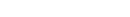<table style="width100%; text-align:center; font-weight:bold;">
<tr style="color:white;">
<td style="background:">138</td>
<td style="background:">44</td>
<td style="background:">19</td>
<td style="background:">8</td>
<td style="background:">1</td>
</tr>
<tr>
<td></td>
<td></td>
<td></td>
<td></td>
<td></td>
<td></td>
</tr>
</table>
